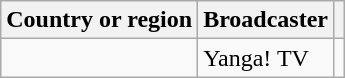<table class="wikitable">
<tr>
<th>Country or region</th>
<th>Broadcaster</th>
<th></th>
</tr>
<tr>
<td></td>
<td>Yanga! TV</td>
<td></td>
</tr>
</table>
